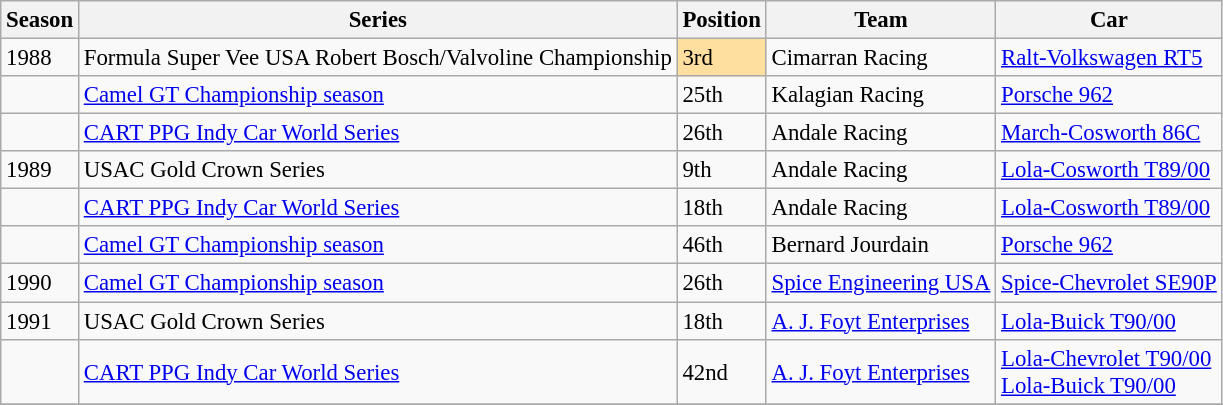<table class="wikitable" style="font-size: 95%;">
<tr>
<th>Season</th>
<th>Series</th>
<th>Position</th>
<th>Team</th>
<th>Car</th>
</tr>
<tr>
<td>1988</td>
<td>Formula Super Vee USA Robert Bosch/Valvoline Championship </td>
<td style="background:#ffdf9f;">3rd</td>
<td>Cimarran Racing</td>
<td><a href='#'>Ralt-Volkswagen RT5</a></td>
</tr>
<tr>
<td></td>
<td><a href='#'>Camel GT Championship season</a>  </td>
<td>25th</td>
<td>Kalagian Racing</td>
<td><a href='#'>Porsche 962</a></td>
</tr>
<tr>
<td></td>
<td><a href='#'>CART PPG Indy Car World Series</a></td>
<td>26th</td>
<td>Andale Racing</td>
<td><a href='#'>March-Cosworth 86C</a></td>
</tr>
<tr>
<td>1989</td>
<td>USAC Gold Crown Series  </td>
<td>9th</td>
<td>Andale Racing</td>
<td><a href='#'>Lola-Cosworth T89/00</a></td>
</tr>
<tr>
<td></td>
<td><a href='#'>CART PPG Indy Car World Series</a>  </td>
<td>18th</td>
<td>Andale Racing</td>
<td><a href='#'>Lola-Cosworth T89/00</a></td>
</tr>
<tr>
<td></td>
<td><a href='#'>Camel GT Championship season</a>  </td>
<td>46th</td>
<td>Bernard Jourdain</td>
<td><a href='#'>Porsche 962</a></td>
</tr>
<tr>
<td>1990</td>
<td><a href='#'>Camel GT Championship season</a>  </td>
<td>26th</td>
<td><a href='#'>Spice Engineering USA</a></td>
<td><a href='#'>Spice-Chevrolet SE90P</a></td>
</tr>
<tr>
<td>1991</td>
<td>USAC Gold Crown Series  </td>
<td>18th</td>
<td><a href='#'>A. J. Foyt Enterprises</a></td>
<td><a href='#'>Lola-Buick T90/00</a></td>
</tr>
<tr>
<td></td>
<td><a href='#'>CART PPG Indy Car World Series</a>  </td>
<td>42nd</td>
<td><a href='#'>A. J. Foyt Enterprises</a></td>
<td><a href='#'>Lola-Chevrolet T90/00</a><br><a href='#'>Lola-Buick T90/00</a></td>
</tr>
<tr>
</tr>
</table>
